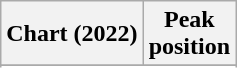<table class="wikitable sortable plainrowheaders" style="text-align:center">
<tr>
<th scope="col">Chart (2022)</th>
<th scope="col">Peak<br>position</th>
</tr>
<tr>
</tr>
<tr>
</tr>
</table>
